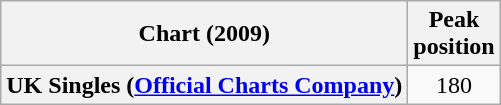<table class="wikitable plainrowheaders" style="text-align:center">
<tr>
<th>Chart (2009)</th>
<th>Peak<br>position</th>
</tr>
<tr>
<th scope="row">UK Singles (<a href='#'>Official Charts Company</a>)</th>
<td>180</td>
</tr>
</table>
